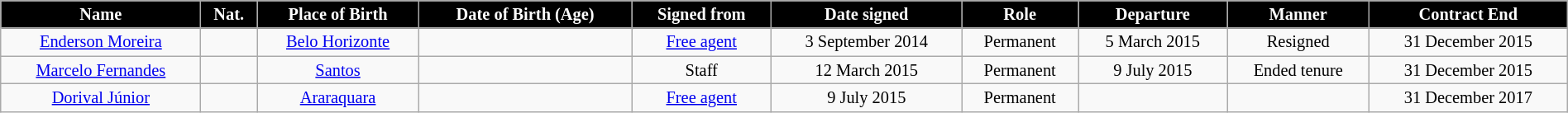<table class="wikitable" style="text-align:center; font-size:85%; width:100%">
<tr>
<th style="background:#000000; color:#FFFFFF; text-align:center;">Name</th>
<th style="background:#000000; color:#FFFFFF; text-align:center;">Nat.</th>
<th style="background:#000000; color:#FFFFFF; text-align:center;">Place of Birth</th>
<th style="background:#000000; color:#FFFFFF; text-align:center;">Date of Birth (Age)</th>
<th style="background:#000000; color:#FFFFFF; text-align:center;">Signed from</th>
<th style="background:#000000; color:#FFFFFF; text-align:center;">Date signed</th>
<th style="background:#000000; color:#FFFFFF; text-align:center;">Role</th>
<th style="background:#000000; color:#FFFFFF; text-align:center;">Departure</th>
<th style="background:#000000; color:#FFFFFF; text-align:center;">Manner</th>
<th style="background:#000000; color:#FFFFFF; text-align:center;">Contract End</th>
</tr>
<tr>
<td><a href='#'>Enderson Moreira</a></td>
<td></td>
<td><a href='#'>Belo Horizonte</a> </td>
<td></td>
<td><a href='#'>Free agent</a></td>
<td>3 September 2014</td>
<td>Permanent</td>
<td>5 March 2015</td>
<td>Resigned</td>
<td>31 December 2015</td>
</tr>
<tr>
<td><a href='#'>Marcelo Fernandes</a></td>
<td></td>
<td><a href='#'>Santos</a> </td>
<td></td>
<td>Staff</td>
<td>12 March 2015</td>
<td>Permanent</td>
<td>9 July 2015</td>
<td>Ended tenure</td>
<td>31 December 2015</td>
</tr>
<tr>
<td><a href='#'>Dorival Júnior</a></td>
<td></td>
<td><a href='#'>Araraquara</a> </td>
<td></td>
<td><a href='#'>Free agent</a></td>
<td>9 July 2015</td>
<td>Permanent</td>
<td></td>
<td></td>
<td>31 December 2017</td>
</tr>
</table>
